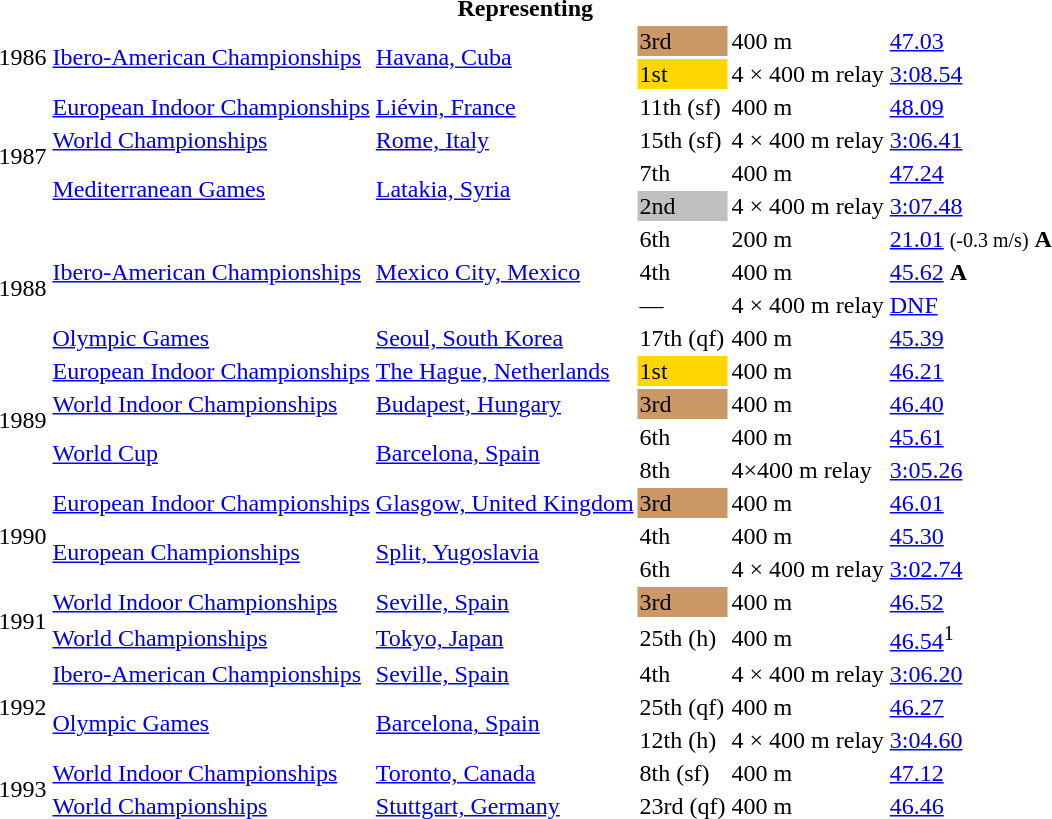<table>
<tr>
<th colspan="6">Representing </th>
</tr>
<tr>
<td rowspan=2>1986</td>
<td rowspan=2><a href='#'>Ibero-American Championships</a></td>
<td rowspan=2><a href='#'>Havana, Cuba</a></td>
<td bgcolor="cc9966">3rd</td>
<td>400 m</td>
<td><a href='#'>47.03</a></td>
</tr>
<tr>
<td bgcolor=gold>1st</td>
<td>4 × 400 m relay</td>
<td><a href='#'>3:08.54</a></td>
</tr>
<tr>
<td rowspan=4>1987</td>
<td><a href='#'>European Indoor Championships</a></td>
<td><a href='#'>Liévin, France</a></td>
<td>11th (sf)</td>
<td>400 m</td>
<td><a href='#'>48.09</a></td>
</tr>
<tr>
<td><a href='#'>World Championships</a></td>
<td><a href='#'>Rome, Italy</a></td>
<td>15th (sf)</td>
<td>4 × 400 m relay</td>
<td><a href='#'>3:06.41</a></td>
</tr>
<tr>
<td rowspan=2><a href='#'>Mediterranean Games</a></td>
<td rowspan=2><a href='#'>Latakia, Syria</a></td>
<td>7th</td>
<td>400 m</td>
<td><a href='#'>47.24</a></td>
</tr>
<tr>
<td bgcolor=silver>2nd</td>
<td>4 × 400 m relay</td>
<td><a href='#'>3:07.48</a></td>
</tr>
<tr>
<td rowspan=4>1988</td>
<td rowspan=3><a href='#'>Ibero-American Championships</a></td>
<td rowspan=3><a href='#'>Mexico City, Mexico</a></td>
<td>6th</td>
<td>200 m</td>
<td><a href='#'>21.01</a> <small>(-0.3 m/s)</small> <strong>A</strong></td>
</tr>
<tr>
<td>4th</td>
<td>400 m</td>
<td><a href='#'>45.62</a> <strong>A</strong></td>
</tr>
<tr>
<td>—</td>
<td>4 × 400 m relay</td>
<td><a href='#'>DNF</a></td>
</tr>
<tr>
<td><a href='#'>Olympic Games</a></td>
<td><a href='#'>Seoul, South Korea</a></td>
<td>17th (qf)</td>
<td>400 m</td>
<td><a href='#'>45.39</a></td>
</tr>
<tr>
<td rowspan=4>1989</td>
<td><a href='#'>European Indoor Championships</a></td>
<td><a href='#'>The Hague, Netherlands</a></td>
<td bgcolor="gold">1st</td>
<td>400 m</td>
<td><a href='#'>46.21</a></td>
</tr>
<tr>
<td><a href='#'>World Indoor Championships</a></td>
<td><a href='#'>Budapest, Hungary</a></td>
<td bgcolor="cc9966">3rd</td>
<td>400 m</td>
<td><a href='#'>46.40</a></td>
</tr>
<tr>
<td rowspan=2><a href='#'>World Cup</a></td>
<td rowspan=2><a href='#'>Barcelona, Spain</a></td>
<td>6th</td>
<td>400 m</td>
<td><a href='#'>45.61</a></td>
</tr>
<tr>
<td>8th</td>
<td>4×400 m relay</td>
<td><a href='#'>3:05.26</a></td>
</tr>
<tr>
<td rowspan=3>1990</td>
<td><a href='#'>European Indoor Championships</a></td>
<td><a href='#'>Glasgow, United Kingdom</a></td>
<td bgcolor="cc9966">3rd</td>
<td>400 m</td>
<td><a href='#'>46.01</a></td>
</tr>
<tr>
<td rowspan=2><a href='#'>European Championships</a></td>
<td rowspan=2><a href='#'>Split, Yugoslavia</a></td>
<td>4th</td>
<td>400 m</td>
<td><a href='#'>45.30</a></td>
</tr>
<tr>
<td>6th</td>
<td>4 × 400 m relay</td>
<td><a href='#'>3:02.74</a></td>
</tr>
<tr>
<td rowspan=2>1991</td>
<td><a href='#'>World Indoor Championships</a></td>
<td><a href='#'>Seville, Spain</a></td>
<td bgcolor="cc9966">3rd</td>
<td>400 m</td>
<td><a href='#'>46.52</a></td>
</tr>
<tr>
<td><a href='#'>World Championships</a></td>
<td><a href='#'>Tokyo, Japan</a></td>
<td>25th (h)</td>
<td>400 m</td>
<td><a href='#'>46.54</a><sup>1</sup></td>
</tr>
<tr>
<td rowspan=3>1992</td>
<td><a href='#'>Ibero-American Championships</a></td>
<td><a href='#'>Seville, Spain</a></td>
<td>4th</td>
<td>4 × 400 m relay</td>
<td><a href='#'>3:06.20</a></td>
</tr>
<tr>
<td rowspan=2><a href='#'>Olympic Games</a></td>
<td rowspan=2><a href='#'>Barcelona, Spain</a></td>
<td>25th (qf)</td>
<td>400 m</td>
<td><a href='#'>46.27</a></td>
</tr>
<tr>
<td>12th (h)</td>
<td>4 × 400 m relay</td>
<td><a href='#'>3:04.60</a></td>
</tr>
<tr>
<td rowspan=2>1993</td>
<td><a href='#'>World Indoor Championships</a></td>
<td><a href='#'>Toronto, Canada</a></td>
<td>8th (sf)</td>
<td>400 m</td>
<td><a href='#'>47.12</a></td>
</tr>
<tr>
<td><a href='#'>World Championships</a></td>
<td><a href='#'>Stuttgart, Germany</a></td>
<td>23rd (qf)</td>
<td>400 m</td>
<td><a href='#'>46.46</a></td>
</tr>
</table>
